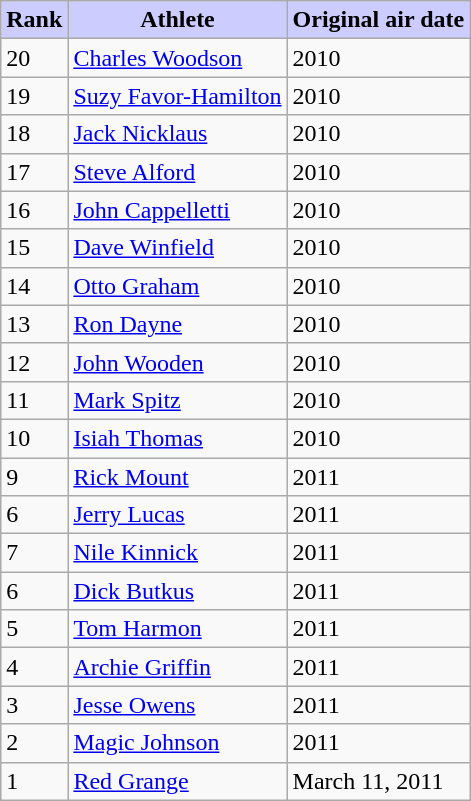<table class="wikitable">
<tr>
<th style="background: #CCCCFF;" width="20">Rank</th>
<th style="background: #CCCCFF;">Athlete</th>
<th style="background: #CCCCFF;">Original air date</th>
</tr>
<tr>
<td>20</td>
<td><a href='#'>Charles Woodson</a></td>
<td>2010</td>
</tr>
<tr>
<td>19</td>
<td><a href='#'>Suzy Favor-Hamilton</a></td>
<td>2010</td>
</tr>
<tr>
<td>18</td>
<td><a href='#'>Jack Nicklaus</a></td>
<td>2010</td>
</tr>
<tr>
<td>17</td>
<td><a href='#'>Steve Alford</a></td>
<td>2010</td>
</tr>
<tr>
<td>16</td>
<td><a href='#'>John Cappelletti</a></td>
<td>2010</td>
</tr>
<tr>
<td>15</td>
<td><a href='#'>Dave Winfield</a></td>
<td>2010</td>
</tr>
<tr>
<td>14</td>
<td><a href='#'>Otto Graham</a></td>
<td>2010</td>
</tr>
<tr>
<td>13</td>
<td><a href='#'>Ron Dayne</a></td>
<td>2010</td>
</tr>
<tr>
<td>12</td>
<td><a href='#'>John Wooden</a></td>
<td>2010</td>
</tr>
<tr>
<td>11</td>
<td><a href='#'>Mark Spitz</a></td>
<td>2010</td>
</tr>
<tr>
<td>10</td>
<td><a href='#'>Isiah Thomas</a></td>
<td>2010</td>
</tr>
<tr>
<td>9</td>
<td><a href='#'>Rick Mount</a></td>
<td>2011</td>
</tr>
<tr>
<td>6</td>
<td><a href='#'>Jerry Lucas</a></td>
<td>2011</td>
</tr>
<tr>
<td>7</td>
<td><a href='#'>Nile Kinnick</a></td>
<td>2011</td>
</tr>
<tr>
<td>6</td>
<td><a href='#'>Dick Butkus</a></td>
<td>2011</td>
</tr>
<tr>
<td>5</td>
<td><a href='#'>Tom Harmon</a></td>
<td>2011</td>
</tr>
<tr>
<td>4</td>
<td><a href='#'>Archie Griffin</a></td>
<td>2011</td>
</tr>
<tr>
<td>3</td>
<td><a href='#'>Jesse Owens</a></td>
<td>2011</td>
</tr>
<tr>
<td>2</td>
<td><a href='#'>Magic Johnson</a></td>
<td>2011</td>
</tr>
<tr>
<td>1</td>
<td><a href='#'>Red Grange</a></td>
<td>March 11, 2011</td>
</tr>
</table>
